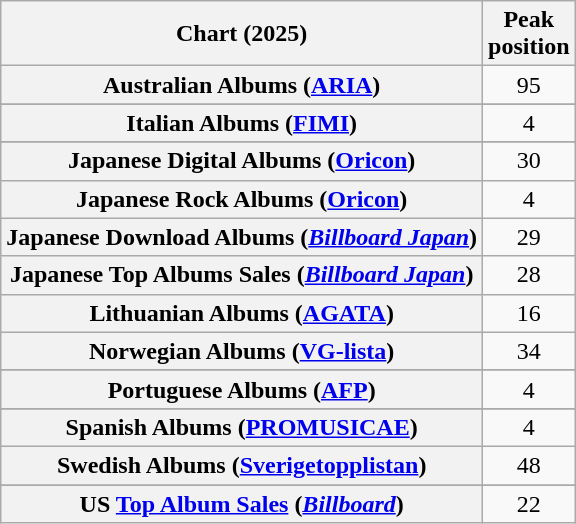<table class="wikitable sortable plainrowheaders" style="text-align:center">
<tr>
<th scope="col">Chart (2025)</th>
<th scope="col">Peak<br>position</th>
</tr>
<tr>
<th scope="row">Australian Albums (<a href='#'>ARIA</a>)</th>
<td>95</td>
</tr>
<tr>
</tr>
<tr>
</tr>
<tr>
</tr>
<tr>
</tr>
<tr>
</tr>
<tr>
</tr>
<tr>
</tr>
<tr>
</tr>
<tr>
<th scope="row">Italian Albums (<a href='#'>FIMI</a>)</th>
<td>4</td>
</tr>
<tr>
</tr>
<tr>
<th scope="row">Japanese Digital Albums (<a href='#'>Oricon</a>)</th>
<td>30</td>
</tr>
<tr>
<th scope="row">Japanese Rock Albums (<a href='#'>Oricon</a>)</th>
<td>4</td>
</tr>
<tr>
<th scope="row">Japanese Download Albums (<em><a href='#'>Billboard Japan</a></em>)</th>
<td>29</td>
</tr>
<tr>
<th scope="row">Japanese Top Albums Sales (<em><a href='#'>Billboard Japan</a></em>)</th>
<td>28</td>
</tr>
<tr>
<th scope="row">Lithuanian Albums (<a href='#'>AGATA</a>)</th>
<td>16</td>
</tr>
<tr>
<th scope="row">Norwegian Albums (<a href='#'>VG-lista</a>)</th>
<td>34</td>
</tr>
<tr>
</tr>
<tr>
<th scope="row">Portuguese Albums (<a href='#'>AFP</a>)</th>
<td>4</td>
</tr>
<tr>
</tr>
<tr>
<th scope="row">Spanish Albums (<a href='#'>PROMUSICAE</a>)</th>
<td>4</td>
</tr>
<tr>
<th scope="row">Swedish Albums (<a href='#'>Sverigetopplistan</a>)</th>
<td>48</td>
</tr>
<tr>
</tr>
<tr>
</tr>
<tr>
<th scope="row">US <a href='#'>Top Album Sales</a> (<em><a href='#'>Billboard</a></em>)</th>
<td>22</td>
</tr>
</table>
